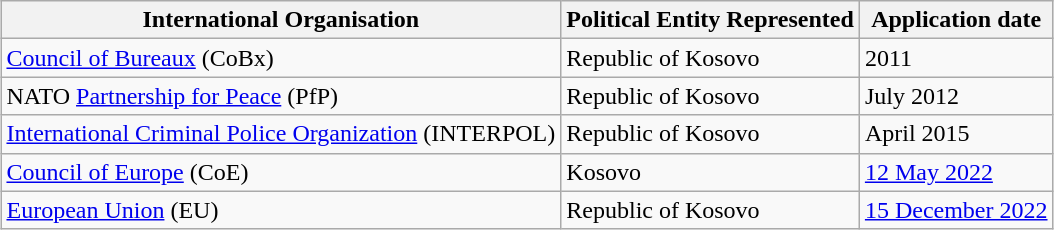<table class="wikitable" style="margin:1em auto;">
<tr>
<th>International Organisation</th>
<th>Political Entity Represented</th>
<th>Application date</th>
</tr>
<tr>
<td><a href='#'>Council of Bureaux</a> (CoBx)</td>
<td>Republic of Kosovo</td>
<td>2011</td>
</tr>
<tr>
<td>NATO <a href='#'>Partnership for Peace</a> (PfP)</td>
<td>Republic of Kosovo</td>
<td>July 2012</td>
</tr>
<tr>
<td><a href='#'>International Criminal Police Organization</a> (INTERPOL)</td>
<td>Republic of Kosovo</td>
<td>April 2015</td>
</tr>
<tr>
<td><a href='#'>Council of Europe</a> (CoE)</td>
<td>Kosovo</td>
<td><a href='#'>12 May 2022</a></td>
</tr>
<tr>
<td><a href='#'>European Union</a> (EU)</td>
<td>Republic of Kosovo</td>
<td><a href='#'>15 December 2022</a></td>
</tr>
</table>
